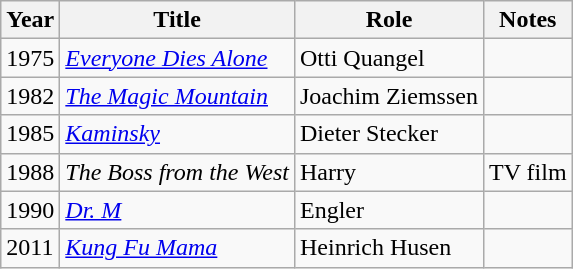<table class="wikitable sortable">
<tr>
<th>Year</th>
<th>Title</th>
<th>Role</th>
<th class="unsortable">Notes</th>
</tr>
<tr>
<td>1975</td>
<td><em><a href='#'>Everyone Dies Alone</a></em></td>
<td>Otti Quangel</td>
<td></td>
</tr>
<tr>
<td>1982</td>
<td><em><a href='#'>The Magic Mountain</a></em></td>
<td>Joachim Ziemssen</td>
<td></td>
</tr>
<tr>
<td>1985</td>
<td><em><a href='#'>Kaminsky</a></em></td>
<td>Dieter Stecker</td>
<td></td>
</tr>
<tr>
<td>1988</td>
<td><em>The Boss from the West</em></td>
<td>Harry</td>
<td>TV film</td>
</tr>
<tr>
<td>1990</td>
<td><em><a href='#'>Dr. M</a></em></td>
<td>Engler</td>
<td></td>
</tr>
<tr>
<td>2011</td>
<td><em><a href='#'>Kung Fu Mama</a></em></td>
<td>Heinrich Husen</td>
<td></td>
</tr>
</table>
